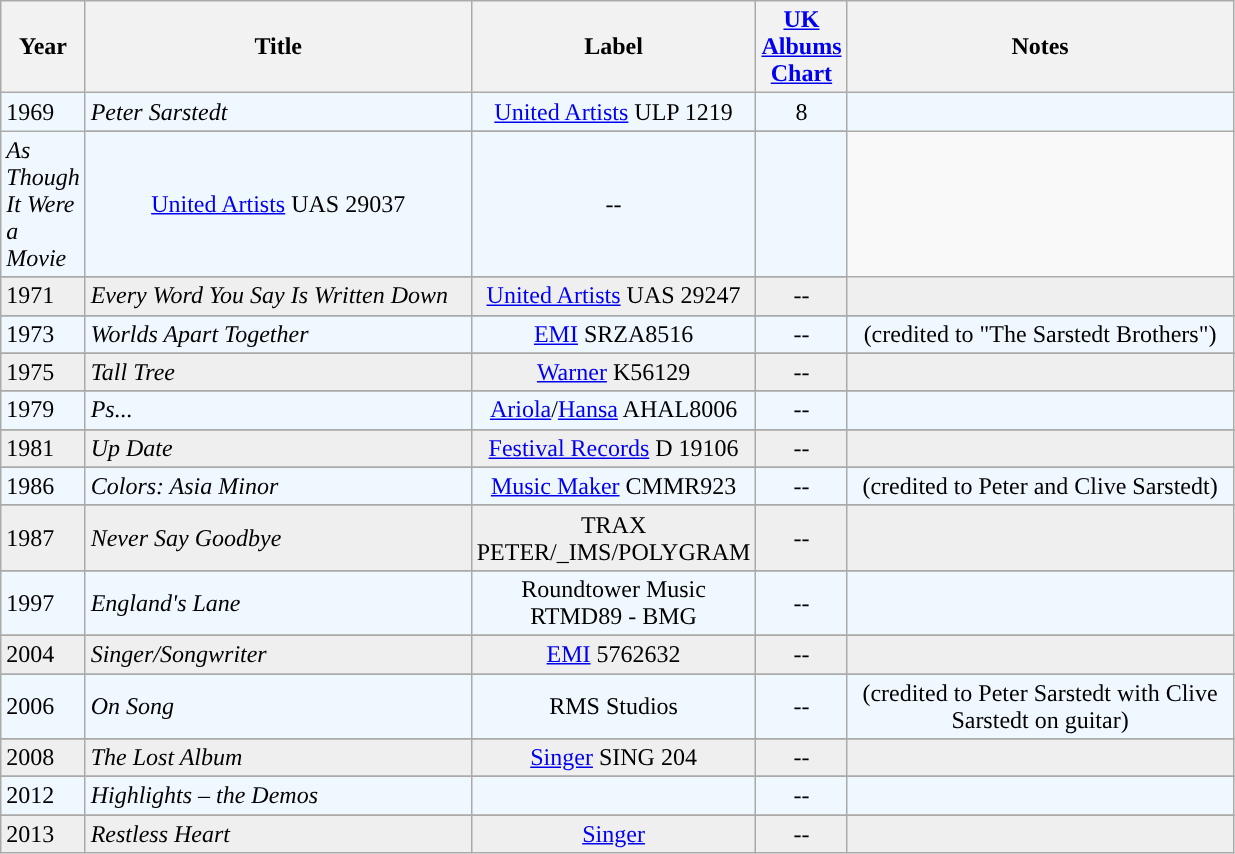<table class="wikitable">
<tr>
<th style="width:28px;" rowspan="1">Year</th>
<th style="width:250px;" rowspan="1">Title</th>
<th style="width:50px;" rowspan="1">Label</th>
<th style="width:50px;" rowspan="1"><a href='#'>UK Albums Chart</a></th>
<th style="width:250px;" rowspan="1">Notes</th>
</tr>
<tr style="background:#f0f8ff;">
<td style="text-align:left;" rowspan="2">1969</td>
<td align="left"><em>Peter Sarstedt</em></td>
<td style="text-align:center;"><a href='#'>United Artists</a> ULP 1219</td>
<td style="text-align:center;">8</td>
<td style="text-align:center;"></td>
</tr>
<tr>
</tr>
<tr style="background:#f0f8ff;">
<td align="left"><em>As Though It Were a Movie</em></td>
<td style="text-align:center;"><a href='#'>United Artists</a> UAS 29037</td>
<td style="text-align:center;">--</td>
<td style="text-align:center;"></td>
</tr>
<tr>
</tr>
<tr style="background:#efefef;">
<td style="text-align:left;" rowspan="1">1971</td>
<td align="left"><em>Every Word You Say Is Written Down</em></td>
<td style="text-align:center;"><a href='#'>United Artists</a> UAS 29247</td>
<td style="text-align:center;">--</td>
<td style="text-align:center;"></td>
</tr>
<tr>
</tr>
<tr style="background:#f0f8ff;">
<td style="text-align:left;" rowspan="1">1973</td>
<td align="left"><em>Worlds Apart Together</em></td>
<td style="text-align:center;"><a href='#'>EMI</a> SRZA8516</td>
<td style="text-align:center;">--</td>
<td style="text-align:center;">(credited to "The Sarstedt Brothers") </td>
</tr>
<tr>
</tr>
<tr style="background:#efefef;">
<td style="text-align:left;" rowspan="1">1975</td>
<td align="left"><em>Tall Tree</em></td>
<td style="text-align:center;"><a href='#'>Warner</a> K56129</td>
<td style="text-align:center;">--</td>
<td style="text-align:center;"></td>
</tr>
<tr>
</tr>
<tr style="background:#f0f8ff;">
<td style="text-align:left;" rowspan="1">1979</td>
<td align="left"><em>Ps...</em></td>
<td style="text-align:center;"><a href='#'>Ariola</a>/<a href='#'>Hansa</a> AHAL8006</td>
<td style="text-align:center;">--</td>
<td style="text-align:center;"></td>
</tr>
<tr>
</tr>
<tr style="background:#efefef;">
<td style="text-align:left;" rowspan="1">1981</td>
<td align="left"><em>Up Date</em></td>
<td style="text-align:center;"><a href='#'>Festival Records</a> D 19106</td>
<td style="text-align:center;">--</td>
<td style="text-align:center;"></td>
</tr>
<tr>
</tr>
<tr style="background:#f0f8ff;">
<td style="text-align:left;" rowspan="1">1986</td>
<td align="left"><em>Colors: Asia Minor</em></td>
<td style="text-align:center;"><a href='#'>Music Maker</a> CMMR923</td>
<td style="text-align:center;">--</td>
<td style="text-align:center;">(credited to Peter and Clive Sarstedt)</td>
</tr>
<tr>
</tr>
<tr style="background:#efefef;">
<td style="text-align:left;" rowspan="1">1987</td>
<td align="left"><em>Never Say Goodbye</em></td>
<td style="text-align:center;">TRAX PETER/_IMS/POLYGRAM</td>
<td style="text-align:center;">--</td>
<td style="text-align:center;"></td>
</tr>
<tr>
</tr>
<tr style="background:#f0f8ff;">
<td style="text-align:left;" rowspan="1">1997</td>
<td align="left"><em>England's Lane</em></td>
<td style="text-align:center;">Roundtower Music RTMD89 - BMG</td>
<td style="text-align:center;">--</td>
<td style="text-align:center;"></td>
</tr>
<tr>
</tr>
<tr style="background:#efefef;">
<td style="text-align:left;" rowspan="1">2004</td>
<td align="left"><em>Singer/Songwriter</em></td>
<td style="text-align:center;"><a href='#'>EMI</a> 5762632</td>
<td style="text-align:center;">--</td>
<td style="text-align:center;"></td>
</tr>
<tr>
</tr>
<tr style="background:#f0f8ff;">
<td style="text-align:left;" rowspan="1">2006</td>
<td align="left"><em>On Song</em></td>
<td style="text-align:center;">RMS Studios</td>
<td style="text-align:center;">--</td>
<td style="text-align:center;">(credited to Peter Sarstedt with Clive Sarstedt on guitar)</td>
</tr>
<tr>
</tr>
<tr style="background:#efefef;">
<td style="text-align:left;" rowspan="1">2008</td>
<td align="left"><em>The Lost Album</em></td>
<td style="text-align:center;"><a href='#'>Singer</a> SING 204</td>
<td style="text-align:center;">--</td>
<td style="text-align:center;"></td>
</tr>
<tr>
</tr>
<tr style="background:#f0f8ff;">
<td style="text-align:left;" rowspan="1">2012</td>
<td align="left"><em>Highlights – the Demos</em></td>
<td style="text-align:center;"></td>
<td style="text-align:center;">--</td>
<td style="text-align:center;"></td>
</tr>
<tr>
</tr>
<tr style="background:#efefef;">
<td style="text-align:left;" rowspan="1">2013</td>
<td align="left"><em>Restless Heart</em></td>
<td style="text-align:center;"><a href='#'>Singer</a></td>
<td style="text-align:center;">--</td>
<td style="text-align:center;"></td>
</tr>
</table>
